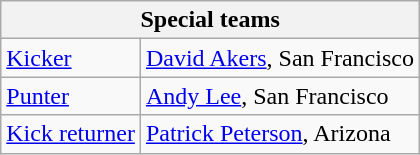<table class="wikitable">
<tr>
<th colspan="6">Special teams</th>
</tr>
<tr>
<td><a href='#'>Kicker</a></td>
<td><a href='#'>David Akers</a>, San Francisco</td>
</tr>
<tr>
<td><a href='#'>Punter</a></td>
<td><a href='#'>Andy Lee</a>, San Francisco</td>
</tr>
<tr>
<td><a href='#'>Kick returner</a></td>
<td><a href='#'>Patrick Peterson</a>, Arizona</td>
</tr>
</table>
